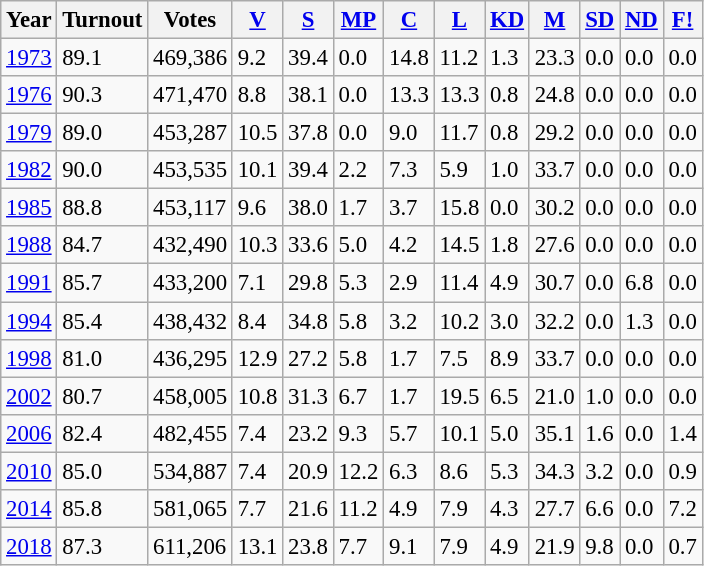<table class="wikitable sortable" style="font-size: 95%;">
<tr>
<th>Year</th>
<th>Turnout</th>
<th>Votes</th>
<th><a href='#'>V</a></th>
<th><a href='#'>S</a></th>
<th><a href='#'>MP</a></th>
<th><a href='#'>C</a></th>
<th><a href='#'>L</a></th>
<th><a href='#'>KD</a></th>
<th><a href='#'>M</a></th>
<th><a href='#'>SD</a></th>
<th><a href='#'>ND</a></th>
<th><a href='#'>F!</a></th>
</tr>
<tr>
<td><a href='#'>1973</a></td>
<td>89.1</td>
<td>469,386</td>
<td>9.2</td>
<td>39.4</td>
<td>0.0</td>
<td>14.8</td>
<td>11.2</td>
<td>1.3</td>
<td>23.3</td>
<td>0.0</td>
<td>0.0</td>
<td>0.0</td>
</tr>
<tr>
<td><a href='#'>1976</a></td>
<td>90.3</td>
<td>471,470</td>
<td>8.8</td>
<td>38.1</td>
<td>0.0</td>
<td>13.3</td>
<td>13.3</td>
<td>0.8</td>
<td>24.8</td>
<td>0.0</td>
<td>0.0</td>
<td>0.0</td>
</tr>
<tr>
<td><a href='#'>1979</a></td>
<td>89.0</td>
<td>453,287</td>
<td>10.5</td>
<td>37.8</td>
<td>0.0</td>
<td>9.0</td>
<td>11.7</td>
<td>0.8</td>
<td>29.2</td>
<td>0.0</td>
<td>0.0</td>
<td>0.0</td>
</tr>
<tr>
<td><a href='#'>1982</a></td>
<td>90.0</td>
<td>453,535</td>
<td>10.1</td>
<td>39.4</td>
<td>2.2</td>
<td>7.3</td>
<td>5.9</td>
<td>1.0</td>
<td>33.7</td>
<td>0.0</td>
<td>0.0</td>
<td>0.0</td>
</tr>
<tr>
<td><a href='#'>1985</a></td>
<td>88.8</td>
<td>453,117</td>
<td>9.6</td>
<td>38.0</td>
<td>1.7</td>
<td>3.7</td>
<td>15.8</td>
<td>0.0</td>
<td>30.2</td>
<td>0.0</td>
<td>0.0</td>
<td>0.0</td>
</tr>
<tr>
<td><a href='#'>1988</a></td>
<td>84.7</td>
<td>432,490</td>
<td>10.3</td>
<td>33.6</td>
<td>5.0</td>
<td>4.2</td>
<td>14.5</td>
<td>1.8</td>
<td>27.6</td>
<td>0.0</td>
<td>0.0</td>
<td>0.0</td>
</tr>
<tr>
<td><a href='#'>1991</a></td>
<td>85.7</td>
<td>433,200</td>
<td>7.1</td>
<td>29.8</td>
<td>5.3</td>
<td>2.9</td>
<td>11.4</td>
<td>4.9</td>
<td>30.7</td>
<td>0.0</td>
<td>6.8</td>
<td>0.0</td>
</tr>
<tr>
<td><a href='#'>1994</a></td>
<td>85.4</td>
<td>438,432</td>
<td>8.4</td>
<td>34.8</td>
<td>5.8</td>
<td>3.2</td>
<td>10.2</td>
<td>3.0</td>
<td>32.2</td>
<td>0.0</td>
<td>1.3</td>
<td>0.0</td>
</tr>
<tr>
<td><a href='#'>1998</a></td>
<td>81.0</td>
<td>436,295</td>
<td>12.9</td>
<td>27.2</td>
<td>5.8</td>
<td>1.7</td>
<td>7.5</td>
<td>8.9</td>
<td>33.7</td>
<td>0.0</td>
<td>0.0</td>
<td>0.0</td>
</tr>
<tr>
<td><a href='#'>2002</a></td>
<td>80.7</td>
<td>458,005</td>
<td>10.8</td>
<td>31.3</td>
<td>6.7</td>
<td>1.7</td>
<td>19.5</td>
<td>6.5</td>
<td>21.0</td>
<td>1.0</td>
<td>0.0</td>
<td>0.0</td>
</tr>
<tr>
<td><a href='#'>2006</a></td>
<td>82.4</td>
<td>482,455</td>
<td>7.4</td>
<td>23.2</td>
<td>9.3</td>
<td>5.7</td>
<td>10.1</td>
<td>5.0</td>
<td>35.1</td>
<td>1.6</td>
<td>0.0</td>
<td>1.4</td>
</tr>
<tr>
<td><a href='#'>2010</a></td>
<td>85.0</td>
<td>534,887</td>
<td>7.4</td>
<td>20.9</td>
<td>12.2</td>
<td>6.3</td>
<td>8.6</td>
<td>5.3</td>
<td>34.3</td>
<td>3.2</td>
<td>0.0</td>
<td>0.9</td>
</tr>
<tr>
<td><a href='#'>2014</a></td>
<td>85.8</td>
<td>581,065</td>
<td>7.7</td>
<td>21.6</td>
<td>11.2</td>
<td>4.9</td>
<td>7.9</td>
<td>4.3</td>
<td>27.7</td>
<td>6.6</td>
<td>0.0</td>
<td>7.2</td>
</tr>
<tr>
<td><a href='#'>2018</a></td>
<td>87.3</td>
<td>611,206</td>
<td>13.1</td>
<td>23.8</td>
<td>7.7</td>
<td>9.1</td>
<td>7.9</td>
<td>4.9</td>
<td>21.9</td>
<td>9.8</td>
<td>0.0</td>
<td>0.7</td>
</tr>
</table>
